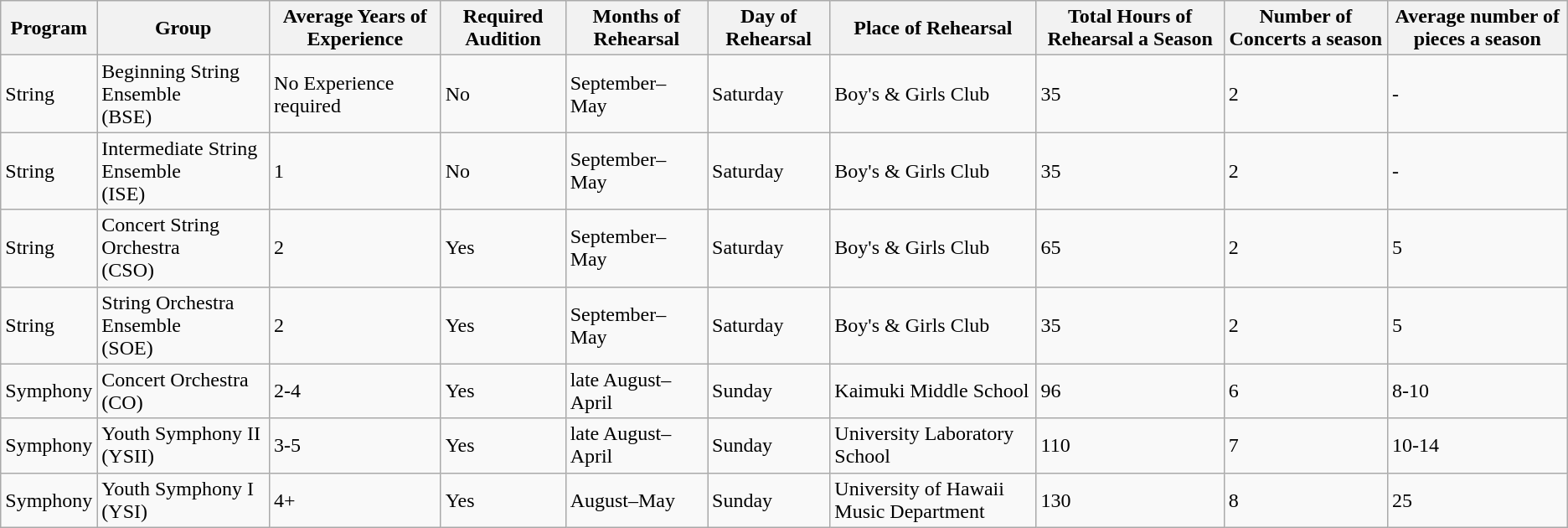<table class="wikitable">
<tr>
<th>Program</th>
<th>Group</th>
<th>Average Years of Experience</th>
<th>Required Audition</th>
<th>Months of Rehearsal</th>
<th>Day of Rehearsal</th>
<th>Place of Rehearsal</th>
<th>Total Hours of Rehearsal a Season</th>
<th>Number of Concerts a season</th>
<th>Average number of pieces a season</th>
</tr>
<tr>
<td>String</td>
<td>Beginning String Ensemble<br>(BSE)</td>
<td>No Experience required</td>
<td>No</td>
<td>September–May</td>
<td>Saturday</td>
<td>Boy's & Girls Club</td>
<td>35</td>
<td>2</td>
<td>-</td>
</tr>
<tr>
<td>String</td>
<td>Intermediate String Ensemble<br>(ISE)</td>
<td>1</td>
<td>No</td>
<td>September–May</td>
<td>Saturday</td>
<td>Boy's & Girls Club</td>
<td>35</td>
<td>2</td>
<td>-</td>
</tr>
<tr>
<td>String</td>
<td>Concert String Orchestra<br>(CSO)</td>
<td>2</td>
<td>Yes</td>
<td>September–May</td>
<td>Saturday</td>
<td>Boy's & Girls Club</td>
<td>65</td>
<td>2</td>
<td>5</td>
</tr>
<tr>
<td>String</td>
<td>String Orchestra Ensemble<br>(SOE)</td>
<td>2</td>
<td>Yes</td>
<td>September–May</td>
<td>Saturday</td>
<td>Boy's & Girls Club</td>
<td>35</td>
<td>2</td>
<td>5</td>
</tr>
<tr>
<td>Symphony</td>
<td>Concert Orchestra<br>(CO)</td>
<td>2-4</td>
<td>Yes</td>
<td>late August–April</td>
<td>Sunday</td>
<td>Kaimuki Middle School</td>
<td>96</td>
<td>6</td>
<td>8-10</td>
</tr>
<tr>
<td>Symphony</td>
<td>Youth Symphony II<br>(YSII)</td>
<td>3-5</td>
<td>Yes</td>
<td>late August–April</td>
<td>Sunday</td>
<td>University Laboratory School</td>
<td>110</td>
<td>7</td>
<td>10-14</td>
</tr>
<tr>
<td>Symphony</td>
<td>Youth Symphony I<br>(YSI)</td>
<td>4+</td>
<td>Yes</td>
<td>August–May</td>
<td>Sunday</td>
<td>University of Hawaii Music Department</td>
<td>130</td>
<td>8</td>
<td>25</td>
</tr>
</table>
